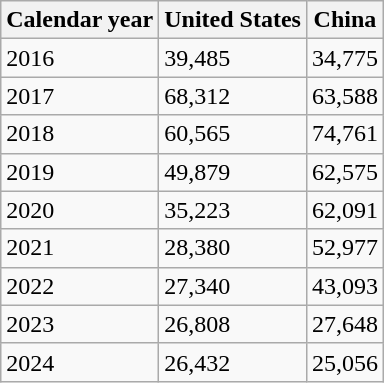<table class="wikitable">
<tr>
<th>Calendar year</th>
<th>United States</th>
<th>China</th>
</tr>
<tr>
<td>2016</td>
<td>39,485</td>
<td>34,775</td>
</tr>
<tr>
<td>2017</td>
<td>68,312</td>
<td>63,588</td>
</tr>
<tr>
<td>2018</td>
<td>60,565</td>
<td>74,761</td>
</tr>
<tr>
<td>2019</td>
<td>49,879</td>
<td>62,575</td>
</tr>
<tr>
<td>2020</td>
<td>35,223</td>
<td>62,091</td>
</tr>
<tr>
<td>2021</td>
<td>28,380</td>
<td>52,977</td>
</tr>
<tr>
<td>2022</td>
<td>27,340</td>
<td>43,093</td>
</tr>
<tr>
<td>2023</td>
<td>26,808</td>
<td>27,648</td>
</tr>
<tr>
<td>2024</td>
<td>26,432</td>
<td>25,056</td>
</tr>
</table>
